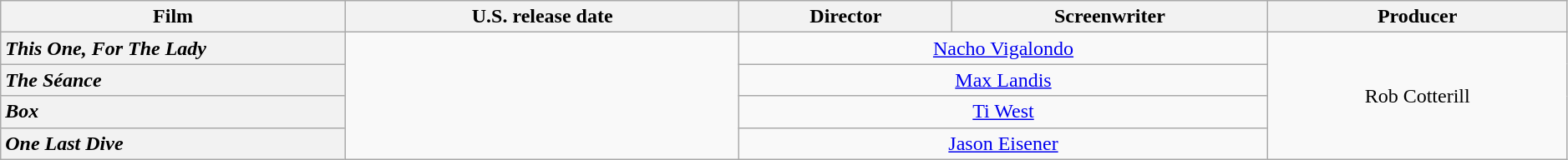<table class="wikitable plainrowheaders" style="text-align:center" width=99%>
<tr>
<th scope="col" style="width:22%;">Film</th>
<th scope="col">U.S. release date</th>
<th scope="col">Director</th>
<th scope="col">Screenwriter</th>
<th scope="col">Producer</th>
</tr>
<tr>
<th scope="row" style="text-align:left"><em>This One, For The Lady</em></th>
<td style="text-align:center"  rowspan="4"></td>
<td colspan="2"><a href='#'>Nacho Vigalondo</a></td>
<td rowspan="4">Rob Cotterill</td>
</tr>
<tr>
<th scope="row" style="text-align:left"><em>The Séance</em></th>
<td colspan="2"><a href='#'>Max Landis</a></td>
</tr>
<tr>
<th scope="row" style="text-align:left"><em>Box</em></th>
<td colspan="2"><a href='#'>Ti West</a></td>
</tr>
<tr>
<th scope="row" style="text-align:left"><em>One Last Dive</em></th>
<td colspan="2"><a href='#'>Jason Eisener</a></td>
</tr>
</table>
